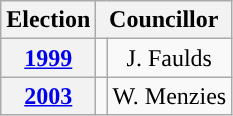<table class="wikitable" style="text-align:center">
<tr>
<th>Election</th>
<th colspan=2>Councillor</th>
</tr>
<tr>
<th><a href='#'>1999</a></th>
<td style="background-color: "></td>
<td>J. Faulds</td>
</tr>
<tr>
<th><a href='#'>2003</a></th>
<td style="background-color: "></td>
<td>W. Menzies</td>
</tr>
</table>
